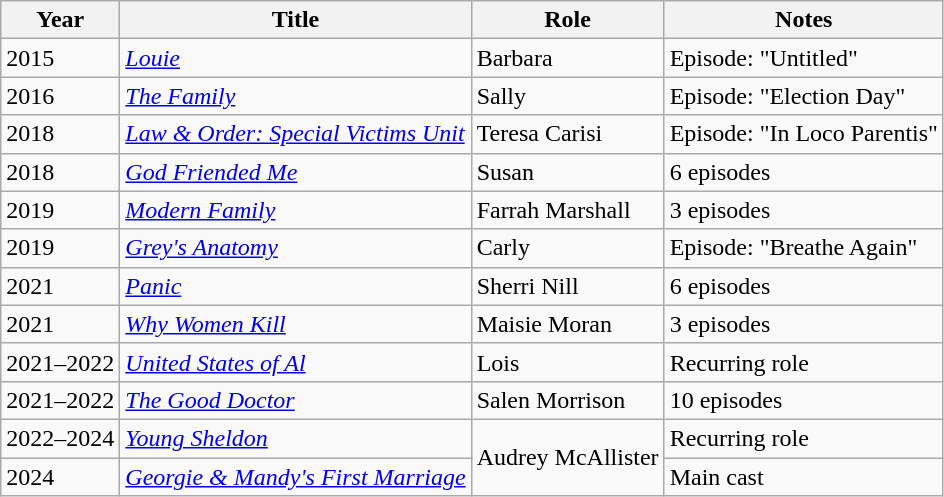<table class="wikitable">
<tr>
<th>Year</th>
<th>Title</th>
<th>Role</th>
<th>Notes</th>
</tr>
<tr>
<td>2015</td>
<td><em><a href='#'>Louie</a></em></td>
<td>Barbara</td>
<td>Episode: "Untitled"</td>
</tr>
<tr>
<td>2016</td>
<td><em><a href='#'>The Family</a></em></td>
<td>Sally</td>
<td>Episode: "Election Day"</td>
</tr>
<tr>
<td>2018</td>
<td><em><a href='#'>Law & Order: Special Victims Unit</a></em></td>
<td>Teresa Carisi</td>
<td>Episode: "In Loco Parentis"</td>
</tr>
<tr>
<td>2018</td>
<td><em><a href='#'>God Friended Me</a></em></td>
<td>Susan</td>
<td>6 episodes</td>
</tr>
<tr>
<td>2019</td>
<td><em><a href='#'>Modern Family</a></em></td>
<td>Farrah Marshall</td>
<td>3 episodes</td>
</tr>
<tr>
<td>2019</td>
<td><em><a href='#'>Grey's Anatomy</a></em></td>
<td>Carly</td>
<td>Episode: "Breathe Again"</td>
</tr>
<tr>
<td>2021</td>
<td><em><a href='#'>Panic</a></em></td>
<td>Sherri Nill</td>
<td>6 episodes</td>
</tr>
<tr>
<td>2021</td>
<td><em><a href='#'>Why Women Kill</a></em></td>
<td>Maisie Moran</td>
<td>3 episodes</td>
</tr>
<tr>
<td>2021–2022</td>
<td><em><a href='#'>United States of Al</a></em></td>
<td>Lois</td>
<td>Recurring role</td>
</tr>
<tr>
<td>2021–2022</td>
<td><em><a href='#'>The Good Doctor</a></em></td>
<td>Salen Morrison</td>
<td>10 episodes</td>
</tr>
<tr>
<td>2022–2024</td>
<td><em><a href='#'>Young Sheldon</a></em></td>
<td rowspan="2">Audrey McAllister</td>
<td>Recurring role</td>
</tr>
<tr>
<td>2024</td>
<td><em><a href='#'>Georgie & Mandy's First Marriage</a></em></td>
<td>Main cast</td>
</tr>
</table>
